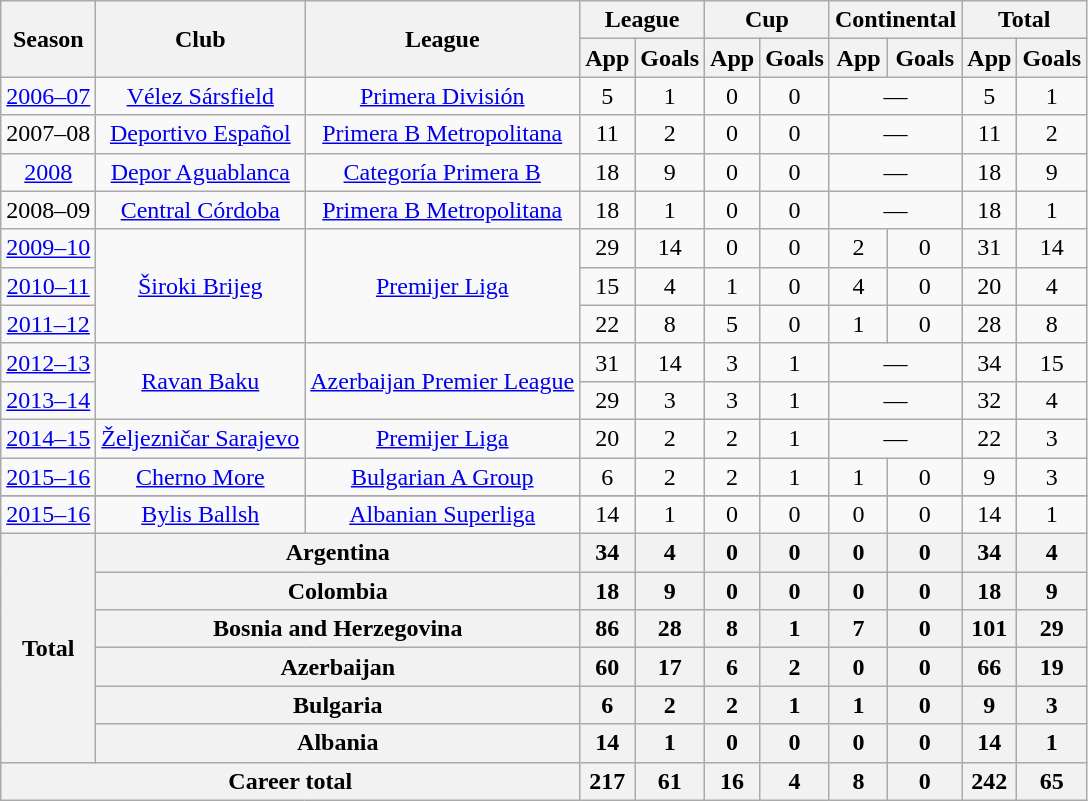<table class="wikitable">
<tr>
<th rowspan=2>Season</th>
<th ! rowspan=2>Club</th>
<th ! rowspan=2>League</th>
<th ! colspan=2>League</th>
<th ! colspan=2>Cup</th>
<th ! colspan=2>Continental</th>
<th colspan=3>Total</th>
</tr>
<tr>
<th>App</th>
<th>Goals</th>
<th>App</th>
<th>Goals</th>
<th>App</th>
<th>Goals</th>
<th>App</th>
<th>Goals</th>
</tr>
<tr align=center>
<td><a href='#'>2006–07</a></td>
<td><a href='#'>Vélez Sársfield</a></td>
<td><a href='#'>Primera División</a></td>
<td>5</td>
<td>1</td>
<td>0</td>
<td>0</td>
<td colspan="2">—</td>
<td>5</td>
<td>1</td>
</tr>
<tr align=center>
<td>2007–08</td>
<td><a href='#'>Deportivo Español</a></td>
<td><a href='#'>Primera B Metropolitana</a></td>
<td>11</td>
<td>2</td>
<td>0</td>
<td>0</td>
<td colspan="2">—</td>
<td>11</td>
<td>2</td>
</tr>
<tr align=center>
<td><a href='#'>2008</a></td>
<td><a href='#'>Depor Aguablanca</a></td>
<td><a href='#'>Categoría Primera B</a></td>
<td>18</td>
<td>9</td>
<td>0</td>
<td>0</td>
<td colspan="2">—</td>
<td>18</td>
<td>9</td>
</tr>
<tr align=center>
<td>2008–09</td>
<td><a href='#'>Central Córdoba</a></td>
<td><a href='#'>Primera B Metropolitana</a></td>
<td>18</td>
<td>1</td>
<td>0</td>
<td>0</td>
<td colspan="2">—</td>
<td>18</td>
<td>1</td>
</tr>
<tr align=center>
<td><a href='#'>2009–10</a></td>
<td rowspan="3"><a href='#'>Široki Brijeg</a></td>
<td rowspan="3"><a href='#'>Premijer Liga</a></td>
<td>29</td>
<td>14</td>
<td>0</td>
<td>0</td>
<td>2</td>
<td>0</td>
<td>31</td>
<td>14</td>
</tr>
<tr align=center>
<td><a href='#'>2010–11</a></td>
<td>15</td>
<td>4</td>
<td>1</td>
<td>0</td>
<td>4</td>
<td>0</td>
<td>20</td>
<td>4</td>
</tr>
<tr align=center>
<td><a href='#'>2011–12</a></td>
<td>22</td>
<td>8</td>
<td>5</td>
<td>0</td>
<td>1</td>
<td>0</td>
<td>28</td>
<td>8</td>
</tr>
<tr align=center>
<td><a href='#'>2012–13</a></td>
<td rowspan="2"><a href='#'>Ravan Baku</a></td>
<td rowspan="2"><a href='#'>Azerbaijan Premier League</a></td>
<td>31</td>
<td>14</td>
<td>3</td>
<td>1</td>
<td colspan="2">—</td>
<td>34</td>
<td>15</td>
</tr>
<tr align=center>
<td><a href='#'>2013–14</a></td>
<td>29</td>
<td>3</td>
<td>3</td>
<td>1</td>
<td colspan="2">—</td>
<td>32</td>
<td>4</td>
</tr>
<tr align=center>
<td><a href='#'>2014–15</a></td>
<td><a href='#'>Željezničar Sarajevo</a></td>
<td><a href='#'>Premijer Liga</a></td>
<td>20</td>
<td>2</td>
<td>2</td>
<td>1</td>
<td colspan="2">—</td>
<td>22</td>
<td>3</td>
</tr>
<tr align=center>
<td><a href='#'>2015–16</a></td>
<td><a href='#'>Cherno More</a></td>
<td><a href='#'>Bulgarian A Group</a></td>
<td>6</td>
<td>2</td>
<td>2</td>
<td>1</td>
<td>1</td>
<td>0</td>
<td>9</td>
<td>3</td>
</tr>
<tr>
</tr>
<tr align=center>
<td><a href='#'>2015–16</a></td>
<td><a href='#'>Bylis Ballsh</a></td>
<td><a href='#'>Albanian Superliga</a></td>
<td>14</td>
<td>1</td>
<td>0</td>
<td>0</td>
<td>0</td>
<td>0</td>
<td>14</td>
<td>1</td>
</tr>
<tr>
<th rowspan=6>Total</th>
<th colspan=2>Argentina</th>
<th>34</th>
<th>4</th>
<th>0</th>
<th>0</th>
<th>0</th>
<th>0</th>
<th>34</th>
<th>4</th>
</tr>
<tr>
<th colspan=2>Colombia</th>
<th>18</th>
<th>9</th>
<th>0</th>
<th>0</th>
<th>0</th>
<th>0</th>
<th>18</th>
<th>9</th>
</tr>
<tr>
<th colspan=2>Bosnia and Herzegovina</th>
<th>86</th>
<th>28</th>
<th>8</th>
<th>1</th>
<th>7</th>
<th>0</th>
<th>101</th>
<th>29</th>
</tr>
<tr>
<th colspan=2>Azerbaijan</th>
<th>60</th>
<th>17</th>
<th>6</th>
<th>2</th>
<th>0</th>
<th>0</th>
<th>66</th>
<th>19</th>
</tr>
<tr>
<th colspan=2>Bulgaria</th>
<th>6</th>
<th>2</th>
<th>2</th>
<th>1</th>
<th>1</th>
<th>0</th>
<th>9</th>
<th>3</th>
</tr>
<tr>
<th colspan=2>Albania</th>
<th>14</th>
<th>1</th>
<th>0</th>
<th>0</th>
<th>0</th>
<th>0</th>
<th>14</th>
<th>1</th>
</tr>
<tr>
<th colspan=3>Career total</th>
<th>217</th>
<th>61</th>
<th>16</th>
<th>4</th>
<th>8</th>
<th>0</th>
<th>242</th>
<th>65</th>
</tr>
</table>
